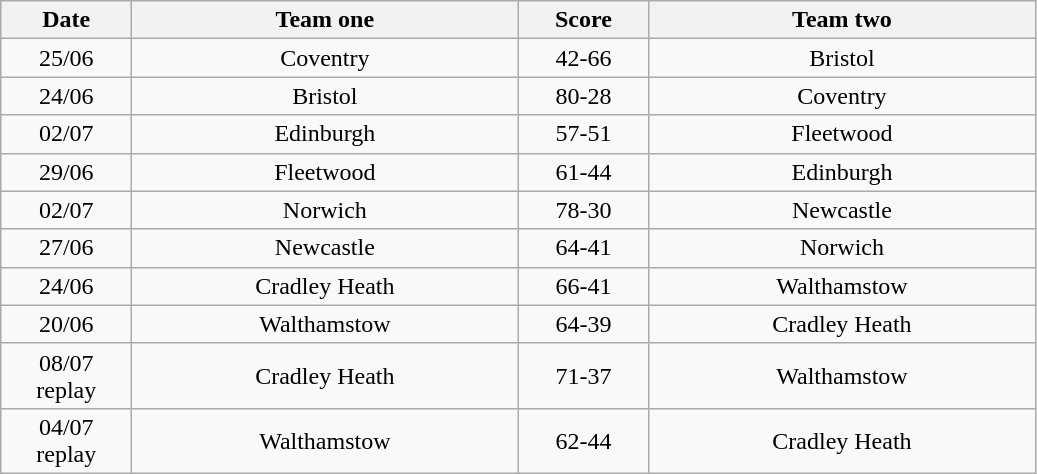<table class="wikitable" style="text-align: center">
<tr>
<th width=80>Date</th>
<th width=250>Team one</th>
<th width=80>Score</th>
<th width=250>Team two</th>
</tr>
<tr>
<td>25/06</td>
<td>Coventry</td>
<td>42-66</td>
<td>Bristol</td>
</tr>
<tr>
<td>24/06</td>
<td>Bristol</td>
<td>80-28</td>
<td>Coventry</td>
</tr>
<tr>
<td>02/07</td>
<td>Edinburgh</td>
<td>57-51</td>
<td>Fleetwood</td>
</tr>
<tr>
<td>29/06</td>
<td>Fleetwood</td>
<td>61-44</td>
<td>Edinburgh</td>
</tr>
<tr>
<td>02/07</td>
<td>Norwich</td>
<td>78-30</td>
<td>Newcastle</td>
</tr>
<tr>
<td>27/06</td>
<td>Newcastle</td>
<td>64-41</td>
<td>Norwich</td>
</tr>
<tr>
<td>24/06</td>
<td>Cradley Heath</td>
<td>66-41</td>
<td>Walthamstow</td>
</tr>
<tr>
<td>20/06</td>
<td>Walthamstow</td>
<td>64-39</td>
<td>Cradley Heath</td>
</tr>
<tr>
<td>08/07<br>replay</td>
<td>Cradley Heath</td>
<td>71-37</td>
<td>Walthamstow</td>
</tr>
<tr>
<td>04/07<br>replay</td>
<td>Walthamstow</td>
<td>62-44</td>
<td>Cradley Heath</td>
</tr>
</table>
